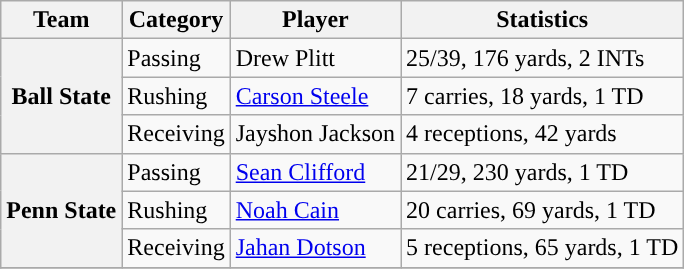<table class="wikitable" style="float: left;">
<tr>
<th>Team</th>
<th>Category</th>
<th>Player</th>
<th>Statistics</th>
</tr>
<tr>
<th rowspan=3>Ball State</th>
<td>Passing</td>
<td>Drew Plitt</td>
<td>25/39, 176 yards, 2 INTs</td>
</tr>
<tr>
<td>Rushing</td>
<td><a href='#'>Carson Steele</a></td>
<td>7 carries, 18 yards, 1 TD</td>
</tr>
<tr>
<td>Receiving</td>
<td>Jayshon Jackson</td>
<td>4 receptions, 42 yards</td>
</tr>
<tr>
<th rowspan=3 style=>Penn State</th>
<td>Passing</td>
<td><a href='#'>Sean Clifford</a></td>
<td>21/29, 230 yards, 1 TD</td>
</tr>
<tr>
<td>Rushing</td>
<td><a href='#'>Noah Cain</a></td>
<td>20 carries, 69 yards, 1 TD</td>
</tr>
<tr>
<td>Receiving</td>
<td><a href='#'>Jahan Dotson</a></td>
<td>5 receptions, 65 yards, 1 TD</td>
</tr>
<tr>
</tr>
</table>
